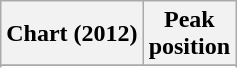<table class="wikitable">
<tr>
<th>Chart (2012)</th>
<th>Peak<br>position</th>
</tr>
<tr>
</tr>
<tr>
</tr>
</table>
